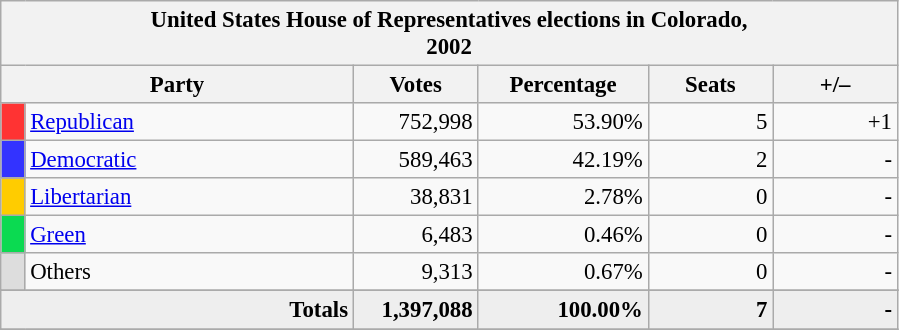<table class="wikitable" style="font-size: 95%;">
<tr>
<th colspan="6">United States House of Representatives elections in Colorado,<br>2002</th>
</tr>
<tr>
<th colspan=2 style="width: 15em">Party</th>
<th style="width: 5em">Votes</th>
<th style="width: 7em">Percentage</th>
<th style="width: 5em">Seats</th>
<th style="width: 5em">+/–</th>
</tr>
<tr>
<th style="background-color:#FF3333; width: 3px"></th>
<td style="width: 130px"><a href='#'>Republican</a></td>
<td align="right">752,998</td>
<td align="right">53.90%</td>
<td align="right">5</td>
<td align="right">+1</td>
</tr>
<tr>
<th style="background-color:#3333FF; width: 3px"></th>
<td style="width: 130px"><a href='#'>Democratic</a></td>
<td align="right">589,463</td>
<td align="right">42.19%</td>
<td align="right">2</td>
<td align="right">-</td>
</tr>
<tr>
<th style="background-color:#FFCC00; width: 3px"></th>
<td style="width: 130px"><a href='#'>Libertarian</a></td>
<td align="right">38,831</td>
<td align="right">2.78%</td>
<td align="right">0</td>
<td align="right">-</td>
</tr>
<tr>
<th style="background-color:#0BDA51; width: 3px"></th>
<td style="width: 130px"><a href='#'>Green</a></td>
<td align="right">6,483</td>
<td align="right">0.46%</td>
<td align="right">0</td>
<td align="right">-</td>
</tr>
<tr>
<th style="background-color:#DDDDDD; width: 3px"></th>
<td style="width: 130px">Others</td>
<td align="right">9,313</td>
<td align="right">0.67%</td>
<td align="right">0</td>
<td align="right">-</td>
</tr>
<tr>
</tr>
<tr bgcolor="#EEEEEE">
<td colspan="2" align="right"><strong>Totals</strong></td>
<td align="right"><strong>1,397,088</strong></td>
<td align="right"><strong>100.00%</strong></td>
<td align="right"><strong>7</strong></td>
<td align="right"><strong>-</strong></td>
</tr>
<tr bgcolor="#EEEEEE">
</tr>
</table>
